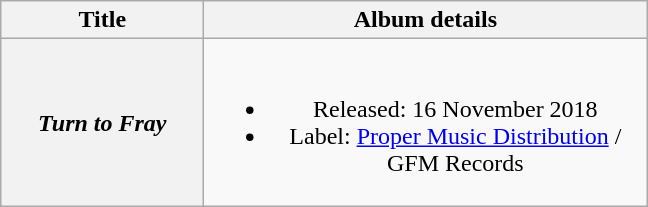<table class="wikitable plainrowheaders" style="text-align:center;">
<tr>
<th scope="col" style="width:8em;">Title</th>
<th scope="col" style="width:18em;">Album details</th>
</tr>
<tr>
<th scope="row"><em>Turn to Fray</em></th>
<td><br><ul><li>Released: 16 November 2018</li><li>Label: <a href='#'>Proper Music Distribution</a> / GFM Records</li></ul></td>
</tr>
</table>
